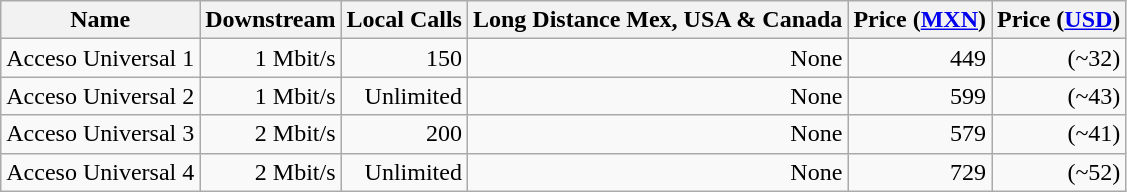<table class="wikitable">
<tr>
<th>Name</th>
<th>Downstream</th>
<th>Local Calls</th>
<th>Long Distance Mex, USA & Canada</th>
<th>Price (<a href='#'>MXN</a>)</th>
<th>Price (<a href='#'>USD</a>)</th>
</tr>
<tr>
<td>Acceso Universal 1</td>
<td ALIGN="RIGHT">1 Mbit/s</td>
<td ALIGN="RIGHT">150</td>
<td ALIGN="RIGHT">None</td>
<td ALIGN="RIGHT">449</td>
<td ALIGN="RIGHT">(~32)</td>
</tr>
<tr>
<td>Acceso Universal 2</td>
<td ALIGN="RIGHT">1 Mbit/s</td>
<td ALIGN="RIGHT">Unlimited</td>
<td ALIGN="RIGHT">None</td>
<td ALIGN="RIGHT">599</td>
<td ALIGN="RIGHT">(~43)</td>
</tr>
<tr>
<td>Acceso Universal 3</td>
<td ALIGN="RIGHT">2 Mbit/s</td>
<td ALIGN="RIGHT">200</td>
<td ALIGN="RIGHT">None</td>
<td ALIGN="RIGHT">579</td>
<td ALIGN="RIGHT">(~41)</td>
</tr>
<tr>
<td>Acceso Universal 4</td>
<td ALIGN="RIGHT">2 Mbit/s</td>
<td ALIGN="RIGHT">Unlimited</td>
<td ALIGN="RIGHT">None</td>
<td ALIGN="RIGHT">729</td>
<td ALIGN="RIGHT">(~52)</td>
</tr>
</table>
